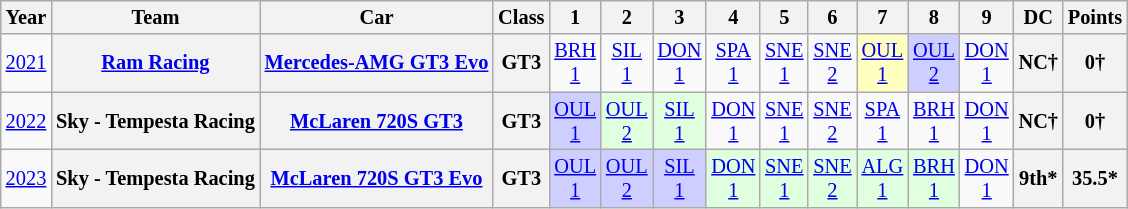<table class="wikitable" style="text-align:center; font-size:85%">
<tr>
<th>Year</th>
<th>Team</th>
<th>Car</th>
<th>Class</th>
<th>1</th>
<th>2</th>
<th>3</th>
<th>4</th>
<th>5</th>
<th>6</th>
<th>7</th>
<th>8</th>
<th>9</th>
<th>DC</th>
<th>Points</th>
</tr>
<tr>
<td><a href='#'>2021</a></td>
<th><a href='#'>Ram Racing</a></th>
<th><a href='#'>Mercedes-AMG GT3 Evo</a></th>
<th>GT3</th>
<td><a href='#'>BRH<br>1</a></td>
<td><a href='#'>SIL<br>1</a></td>
<td><a href='#'>DON<br>1</a></td>
<td><a href='#'>SPA<br>1</a></td>
<td><a href='#'>SNE<br>1</a></td>
<td><a href='#'>SNE<br>2</a></td>
<td style="background:#ffffbf;"><a href='#'>OUL<br>1</a><br></td>
<td style="background:#CFCFFF;"><a href='#'>OUL<br>2</a><br></td>
<td><a href='#'>DON<br>1</a></td>
<th>NC†</th>
<th>0†</th>
</tr>
<tr>
<td><a href='#'>2022</a></td>
<th>Sky - Tempesta Racing</th>
<th><a href='#'>McLaren 720S GT3</a></th>
<th>GT3</th>
<td style="background:#CFCFFF;"><a href='#'>OUL<br>1</a><br></td>
<td style="background:#DFFFDF;"><a href='#'>OUL<br>2</a><br></td>
<td style="background:#DFFFDF;"><a href='#'>SIL<br>1</a><br></td>
<td><a href='#'>DON<br>1</a></td>
<td><a href='#'>SNE<br>1</a></td>
<td><a href='#'>SNE<br>2</a></td>
<td><a href='#'>SPA<br>1</a></td>
<td><a href='#'>BRH<br>1</a></td>
<td><a href='#'>DON<br>1</a></td>
<th>NC†</th>
<th>0†</th>
</tr>
<tr>
<td><a href='#'>2023</a></td>
<th>Sky - Tempesta Racing</th>
<th><a href='#'>McLaren 720S GT3 Evo</a></th>
<th>GT3</th>
<td style="background:#CFCFFF;"><a href='#'>OUL<br>1</a><br></td>
<td style="background:#CFCFFF;"><a href='#'>OUL<br>2</a><br></td>
<td style="background:#CFCFFF;"><a href='#'>SIL<br>1</a><br></td>
<td style="background:#DFFFDF;"><a href='#'>DON<br>1</a><br></td>
<td style="background:#DFFFDF;"><a href='#'>SNE<br>1</a><br></td>
<td style="background:#DFFFDF;"><a href='#'>SNE<br>2</a><br></td>
<td style="background:#DFFFDF;"><a href='#'>ALG<br>1</a><br></td>
<td style="background:#DFFFDF;"><a href='#'>BRH<br>1</a><br></td>
<td><a href='#'>DON<br>1</a><br></td>
<th>9th*</th>
<th>35.5*</th>
</tr>
</table>
